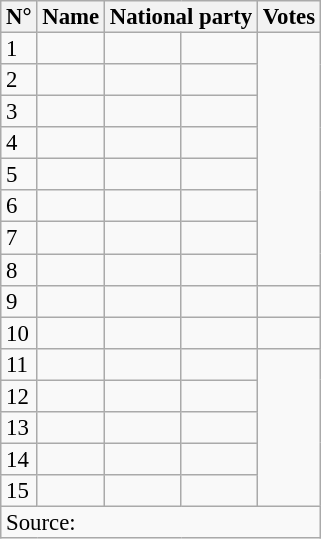<table class="wikitable sortable" style="font-size:95%;line-height:14px;">
<tr>
<th>N°</th>
<th>Name</th>
<th colspan="2">National party</th>
<th>Votes</th>
</tr>
<tr>
<td>1</td>
<td></td>
<td></td>
<td></td>
</tr>
<tr>
<td>2</td>
<td></td>
<td></td>
<td></td>
</tr>
<tr>
<td>3</td>
<td><em></em></td>
<td></td>
<td></td>
</tr>
<tr>
<td>4</td>
<td></td>
<td></td>
<td></td>
</tr>
<tr>
<td>5</td>
<td><em></em></td>
<td></td>
<td></td>
</tr>
<tr>
<td>6</td>
<td></td>
<td></td>
<td></td>
</tr>
<tr>
<td>7</td>
<td><em></em></td>
<td></td>
<td></td>
</tr>
<tr>
<td>8</td>
<td></td>
<td></td>
<td></td>
</tr>
<tr>
<td>9</td>
<td></td>
<td></td>
<td></td>
<td></td>
</tr>
<tr>
<td>10</td>
<td></td>
<td></td>
<td></td>
<td></td>
</tr>
<tr>
<td>11</td>
<td></td>
<td></td>
<td></td>
</tr>
<tr>
<td>12</td>
<td></td>
<td></td>
<td></td>
</tr>
<tr>
<td>13</td>
<td></td>
<td></td>
<td></td>
</tr>
<tr>
<td>14</td>
<td></td>
<td></td>
<td></td>
</tr>
<tr>
<td>15</td>
<td></td>
<td></td>
<td></td>
</tr>
<tr>
<td colspan="5">Source: </td>
</tr>
</table>
